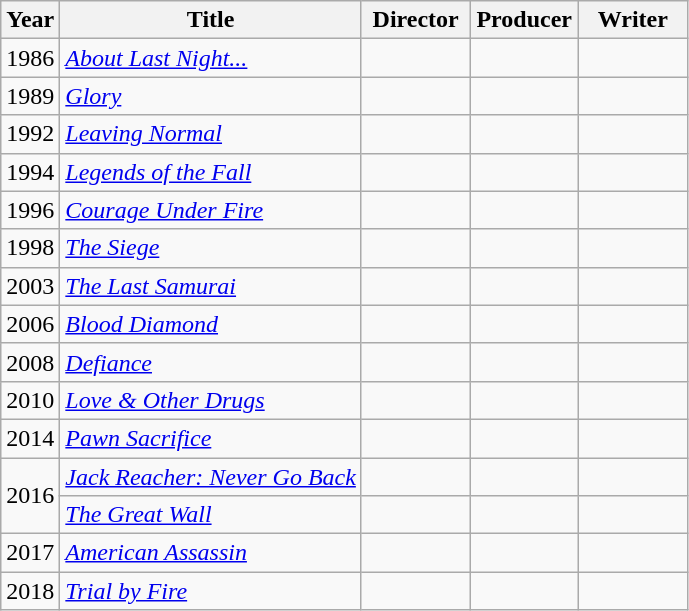<table class="wikitable">
<tr>
<th>Year</th>
<th>Title</th>
<th width="65">Director</th>
<th width="65">Producer</th>
<th width="65">Writer</th>
</tr>
<tr>
<td>1986</td>
<td><em><a href='#'>About Last Night...</a></em></td>
<td></td>
<td></td>
<td></td>
</tr>
<tr>
<td>1989</td>
<td><em><a href='#'>Glory</a></em></td>
<td></td>
<td></td>
<td></td>
</tr>
<tr>
<td>1992</td>
<td><em><a href='#'>Leaving Normal</a></em></td>
<td></td>
<td></td>
<td></td>
</tr>
<tr>
<td>1994</td>
<td><em><a href='#'>Legends of the Fall</a></em></td>
<td></td>
<td></td>
<td></td>
</tr>
<tr>
<td>1996</td>
<td><em><a href='#'>Courage Under Fire</a></em></td>
<td></td>
<td></td>
<td></td>
</tr>
<tr>
<td>1998</td>
<td><em><a href='#'>The Siege</a></em></td>
<td></td>
<td></td>
<td></td>
</tr>
<tr>
<td>2003</td>
<td><em><a href='#'>The Last Samurai</a></em></td>
<td></td>
<td></td>
<td></td>
</tr>
<tr>
<td>2006</td>
<td><em><a href='#'>Blood Diamond</a></em></td>
<td></td>
<td></td>
<td></td>
</tr>
<tr>
<td>2008</td>
<td><em><a href='#'>Defiance</a></em></td>
<td></td>
<td></td>
<td></td>
</tr>
<tr>
<td>2010</td>
<td><em><a href='#'>Love & Other Drugs</a></em></td>
<td></td>
<td></td>
<td></td>
</tr>
<tr>
<td>2014</td>
<td><em><a href='#'>Pawn Sacrifice</a></em></td>
<td></td>
<td></td>
<td></td>
</tr>
<tr>
<td rowspan=2>2016</td>
<td><em><a href='#'>Jack Reacher: Never Go Back</a></em></td>
<td></td>
<td></td>
<td></td>
</tr>
<tr>
<td><em><a href='#'>The Great Wall</a></em></td>
<td></td>
<td></td>
<td></td>
</tr>
<tr>
<td>2017</td>
<td><em><a href='#'>American Assassin</a></em></td>
<td></td>
<td></td>
<td></td>
</tr>
<tr>
<td>2018</td>
<td><em><a href='#'>Trial by Fire</a></em></td>
<td></td>
<td></td>
<td></td>
</tr>
</table>
